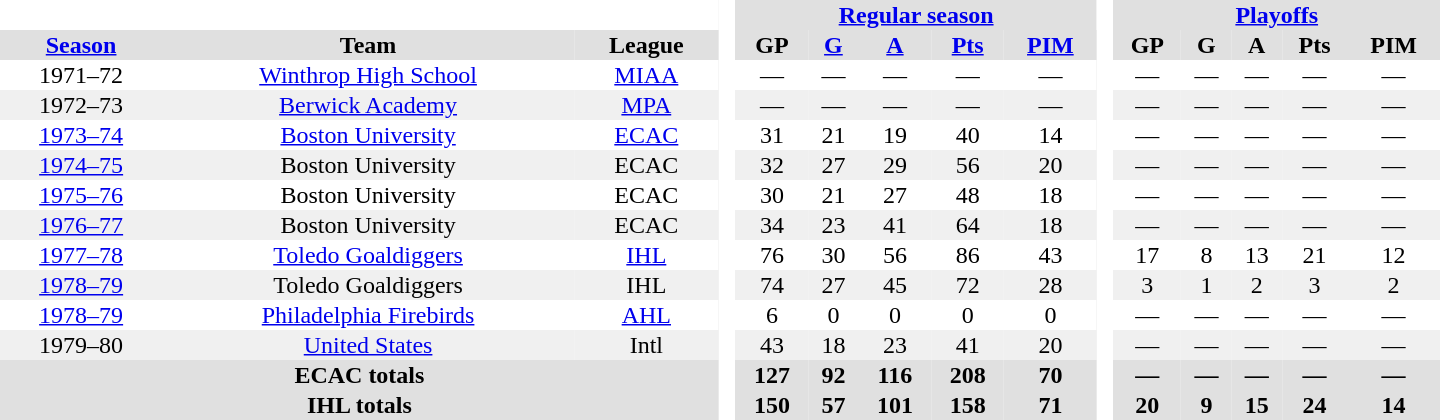<table border="0" cellpadding="1" cellspacing="0" style="text-align:center; width:60em">
<tr bgcolor="#e0e0e0">
<th colspan="3" bgcolor="#ffffff"> </th>
<th rowspan="99" bgcolor="#ffffff"> </th>
<th colspan="5"><a href='#'>Regular season</a></th>
<th rowspan="99" bgcolor="#ffffff"> </th>
<th colspan="5"><a href='#'>Playoffs</a></th>
</tr>
<tr bgcolor="#e0e0e0">
<th><a href='#'>Season</a></th>
<th>Team</th>
<th>League</th>
<th>GP</th>
<th><a href='#'>G</a></th>
<th><a href='#'>A</a></th>
<th><a href='#'>Pts</a></th>
<th><a href='#'>PIM</a></th>
<th>GP</th>
<th>G</th>
<th>A</th>
<th>Pts</th>
<th>PIM</th>
</tr>
<tr>
<td>1971–72</td>
<td><a href='#'>Winthrop High School</a></td>
<td><a href='#'>MIAA</a></td>
<td>—</td>
<td>—</td>
<td>—</td>
<td>—</td>
<td>—</td>
<td>—</td>
<td>—</td>
<td>—</td>
<td>—</td>
<td>—</td>
</tr>
<tr bgcolor="#f0f0f0">
<td>1972–73</td>
<td><a href='#'>Berwick Academy</a></td>
<td><a href='#'>MPA</a></td>
<td>—</td>
<td>—</td>
<td>—</td>
<td>—</td>
<td>—</td>
<td>—</td>
<td>—</td>
<td>—</td>
<td>—</td>
<td>—</td>
</tr>
<tr>
<td><a href='#'>1973–74</a></td>
<td><a href='#'>Boston University</a></td>
<td><a href='#'>ECAC</a></td>
<td>31</td>
<td>21</td>
<td>19</td>
<td>40</td>
<td>14</td>
<td>—</td>
<td>—</td>
<td>—</td>
<td>—</td>
<td>—</td>
</tr>
<tr bgcolor="#f0f0f0">
<td><a href='#'>1974–75</a></td>
<td>Boston University</td>
<td>ECAC</td>
<td>32</td>
<td>27</td>
<td>29</td>
<td>56</td>
<td>20</td>
<td>—</td>
<td>—</td>
<td>—</td>
<td>—</td>
<td>—</td>
</tr>
<tr>
<td><a href='#'>1975–76</a></td>
<td>Boston University</td>
<td>ECAC</td>
<td>30</td>
<td>21</td>
<td>27</td>
<td>48</td>
<td>18</td>
<td>—</td>
<td>—</td>
<td>—</td>
<td>—</td>
<td>—</td>
</tr>
<tr bgcolor="#f0f0f0">
<td><a href='#'>1976–77</a></td>
<td>Boston University</td>
<td>ECAC</td>
<td>34</td>
<td>23</td>
<td>41</td>
<td>64</td>
<td>18</td>
<td>—</td>
<td>—</td>
<td>—</td>
<td>—</td>
<td>—</td>
</tr>
<tr>
<td><a href='#'>1977–78</a></td>
<td><a href='#'>Toledo Goaldiggers</a></td>
<td><a href='#'>IHL</a></td>
<td>76</td>
<td>30</td>
<td>56</td>
<td>86</td>
<td>43</td>
<td>17</td>
<td>8</td>
<td>13</td>
<td>21</td>
<td>12</td>
</tr>
<tr bgcolor="#f0f0f0">
<td><a href='#'>1978–79</a></td>
<td>Toledo Goaldiggers</td>
<td>IHL</td>
<td>74</td>
<td>27</td>
<td>45</td>
<td>72</td>
<td>28</td>
<td>3</td>
<td>1</td>
<td>2</td>
<td>3</td>
<td>2</td>
</tr>
<tr>
<td><a href='#'>1978–79</a></td>
<td><a href='#'>Philadelphia Firebirds</a></td>
<td><a href='#'>AHL</a></td>
<td>6</td>
<td>0</td>
<td>0</td>
<td>0</td>
<td>0</td>
<td>—</td>
<td>—</td>
<td>—</td>
<td>—</td>
<td>—</td>
</tr>
<tr bgcolor="#f0f0f0">
<td>1979–80</td>
<td><a href='#'>United States</a></td>
<td>Intl</td>
<td>43</td>
<td>18</td>
<td>23</td>
<td>41</td>
<td>20</td>
<td>—</td>
<td>—</td>
<td>—</td>
<td>—</td>
<td>—</td>
</tr>
<tr bgcolor="#e0e0e0">
<th colspan="3">ECAC totals</th>
<th>127</th>
<th>92</th>
<th>116</th>
<th>208</th>
<th>70</th>
<th>—</th>
<th>—</th>
<th>—</th>
<th>—</th>
<th>—</th>
</tr>
<tr bgcolor="#e0e0e0">
<th colspan="3">IHL totals</th>
<th>150</th>
<th>57</th>
<th>101</th>
<th>158</th>
<th>71</th>
<th>20</th>
<th>9</th>
<th>15</th>
<th>24</th>
<th>14</th>
</tr>
</table>
